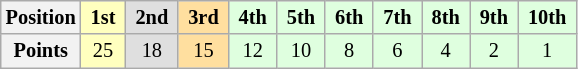<table class="wikitable" style="font-size:85%; text-align:center">
<tr>
<th>Position</th>
<td style="background:#ffffbf;"> <strong>1st</strong> </td>
<td style="background:#dfdfdf;"> <strong>2nd</strong> </td>
<td style="background:#ffdf9f;"> <strong>3rd</strong> </td>
<td style="background:#dfffdf;"> <strong>4th</strong> </td>
<td style="background:#dfffdf;"> <strong>5th</strong> </td>
<td style="background:#dfffdf;"> <strong>6th</strong> </td>
<td style="background:#dfffdf;"> <strong>7th</strong> </td>
<td style="background:#dfffdf;"> <strong>8th</strong> </td>
<td style="background:#dfffdf;"> <strong>9th</strong> </td>
<td style="background:#dfffdf;"> <strong>10th</strong> </td>
</tr>
<tr>
<th>Points</th>
<td style="background:#ffffbf;">25</td>
<td style="background:#dfdfdf;">18</td>
<td style="background:#ffdf9f;">15</td>
<td style="background:#dfffdf;">12</td>
<td style="background:#dfffdf;">10</td>
<td style="background:#dfffdf;">8</td>
<td style="background:#dfffdf;">6</td>
<td style="background:#dfffdf;">4</td>
<td style="background:#dfffdf;">2</td>
<td style="background:#dfffdf;">1</td>
</tr>
</table>
